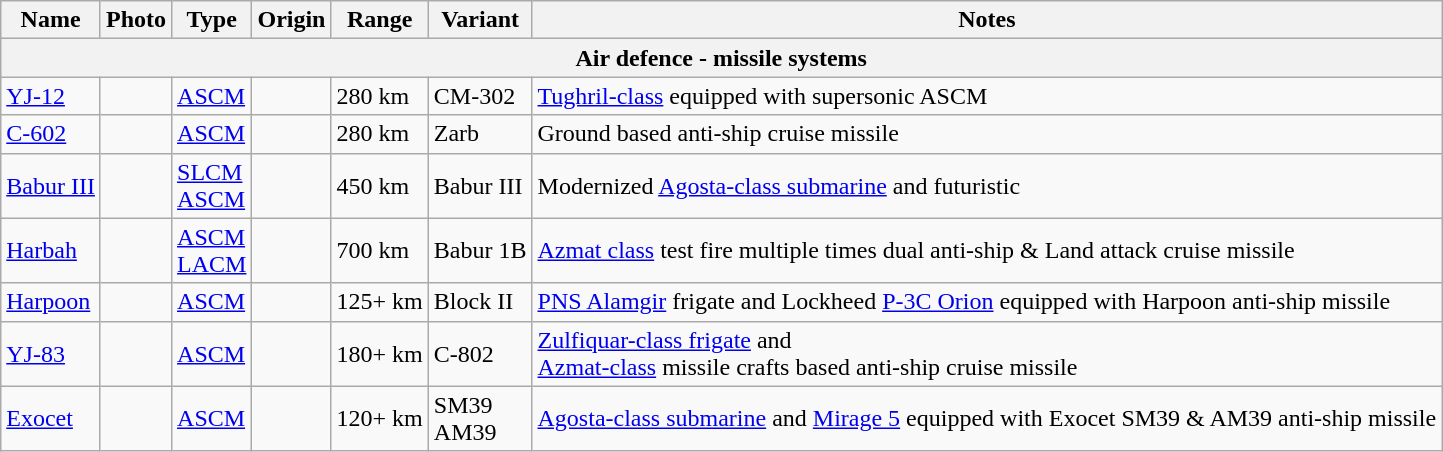<table class="wikitable">
<tr>
<th>Name</th>
<th>Photo</th>
<th>Type</th>
<th>Origin</th>
<th>Range</th>
<th>Variant</th>
<th>Notes</th>
</tr>
<tr>
<th colspan="7">Air defence - missile systems</th>
</tr>
<tr>
<td><a href='#'>YJ-12</a></td>
<td></td>
<td><a href='#'>ASCM</a></td>
<td></td>
<td>280 km</td>
<td>CM-302</td>
<td><a href='#'>Tughril-class</a> equipped with supersonic ASCM</td>
</tr>
<tr>
<td><a href='#'>C-602</a></td>
<td></td>
<td><a href='#'>ASCM</a></td>
<td></td>
<td>280 km</td>
<td>Zarb</td>
<td>Ground based anti-ship cruise missile</td>
</tr>
<tr>
<td><a href='#'>Babur III</a></td>
<td></td>
<td><a href='#'>SLCM</a><br><a href='#'>ASCM</a></td>
<td></td>
<td>450 km</td>
<td>Babur III</td>
<td>Modernized <a href='#'>Agosta-class submarine</a> and futuristic</td>
</tr>
<tr>
<td><a href='#'>Harbah</a></td>
<td></td>
<td><a href='#'>ASCM</a><br><a href='#'>LACM</a></td>
<td></td>
<td>700 km</td>
<td>Babur 1B</td>
<td><a href='#'>Azmat class</a> test fire multiple times dual anti-ship & Land attack cruise missile</td>
</tr>
<tr>
<td><a href='#'>Harpoon</a></td>
<td></td>
<td><a href='#'>ASCM</a></td>
<td></td>
<td>125+ km</td>
<td>Block II</td>
<td><a href='#'>PNS Alamgir</a> frigate and Lockheed <a href='#'>P-3C Orion</a> equipped with Harpoon anti-ship missile</td>
</tr>
<tr>
<td><a href='#'>YJ-83</a></td>
<td></td>
<td><a href='#'>ASCM</a></td>
<td></td>
<td>180+ km</td>
<td>C-802</td>
<td><a href='#'>Zulfiquar-class frigate</a> and<br><a href='#'>Azmat-class</a> missile crafts based anti-ship cruise missile</td>
</tr>
<tr>
<td><a href='#'>Exocet</a></td>
<td></td>
<td><a href='#'>ASCM</a></td>
<td></td>
<td>120+ km</td>
<td>SM39<br>AM39</td>
<td><a href='#'>Agosta-class submarine</a> and <a href='#'>Mirage 5</a> equipped with Exocet SM39 & AM39 anti-ship missile</td>
</tr>
</table>
